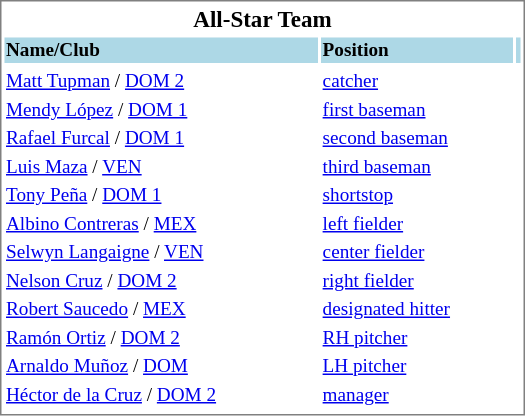<table cellpadding="1" width="350px" style="font-size: 80%; border: 1px solid gray;">
<tr align="center" style="font-size: larger;">
<td colspan=6><strong>All-Star Team</strong></td>
</tr>
<tr style="background:lightblue;">
<td><strong>Name/Club</strong></td>
<td><strong>Position</strong></td>
<td></td>
</tr>
<tr align="center" style="vertical-align: middle;" style="background:lightblue;">
</tr>
<tr>
<td><a href='#'>Matt Tupman</a> / <a href='#'>DOM 2</a></td>
<td><a href='#'>catcher</a></td>
</tr>
<tr>
<td><a href='#'>Mendy López</a> / <a href='#'>DOM 1</a></td>
<td><a href='#'>first baseman</a></td>
</tr>
<tr>
<td><a href='#'>Rafael Furcal</a> / <a href='#'>DOM 1</a></td>
<td><a href='#'>second baseman</a></td>
</tr>
<tr>
<td><a href='#'>Luis Maza</a> / <a href='#'>VEN</a></td>
<td><a href='#'>third baseman</a></td>
</tr>
<tr>
<td><a href='#'>Tony Peña</a> / <a href='#'>DOM 1</a></td>
<td><a href='#'>shortstop</a></td>
</tr>
<tr>
<td><a href='#'>Albino Contreras</a> / <a href='#'>MEX</a></td>
<td><a href='#'>left fielder</a></td>
</tr>
<tr>
<td><a href='#'>Selwyn Langaigne</a> / <a href='#'>VEN</a></td>
<td><a href='#'>center fielder</a></td>
</tr>
<tr>
<td><a href='#'>Nelson Cruz</a> / <a href='#'>DOM 2</a></td>
<td><a href='#'>right fielder</a></td>
</tr>
<tr>
<td><a href='#'>Robert Saucedo</a> / <a href='#'>MEX</a></td>
<td><a href='#'>designated hitter</a></td>
</tr>
<tr>
<td><a href='#'>Ramón Ortiz</a> / <a href='#'>DOM 2</a></td>
<td><a href='#'>RH pitcher</a></td>
</tr>
<tr>
<td><a href='#'>Arnaldo Muñoz</a> / <a href='#'>DOM</a></td>
<td><a href='#'>LH pitcher</a></td>
</tr>
<tr>
<td><a href='#'>Héctor de la Cruz</a> / <a href='#'>DOM 2</a></td>
<td><a href='#'>manager</a></td>
</tr>
<tr>
</tr>
</table>
